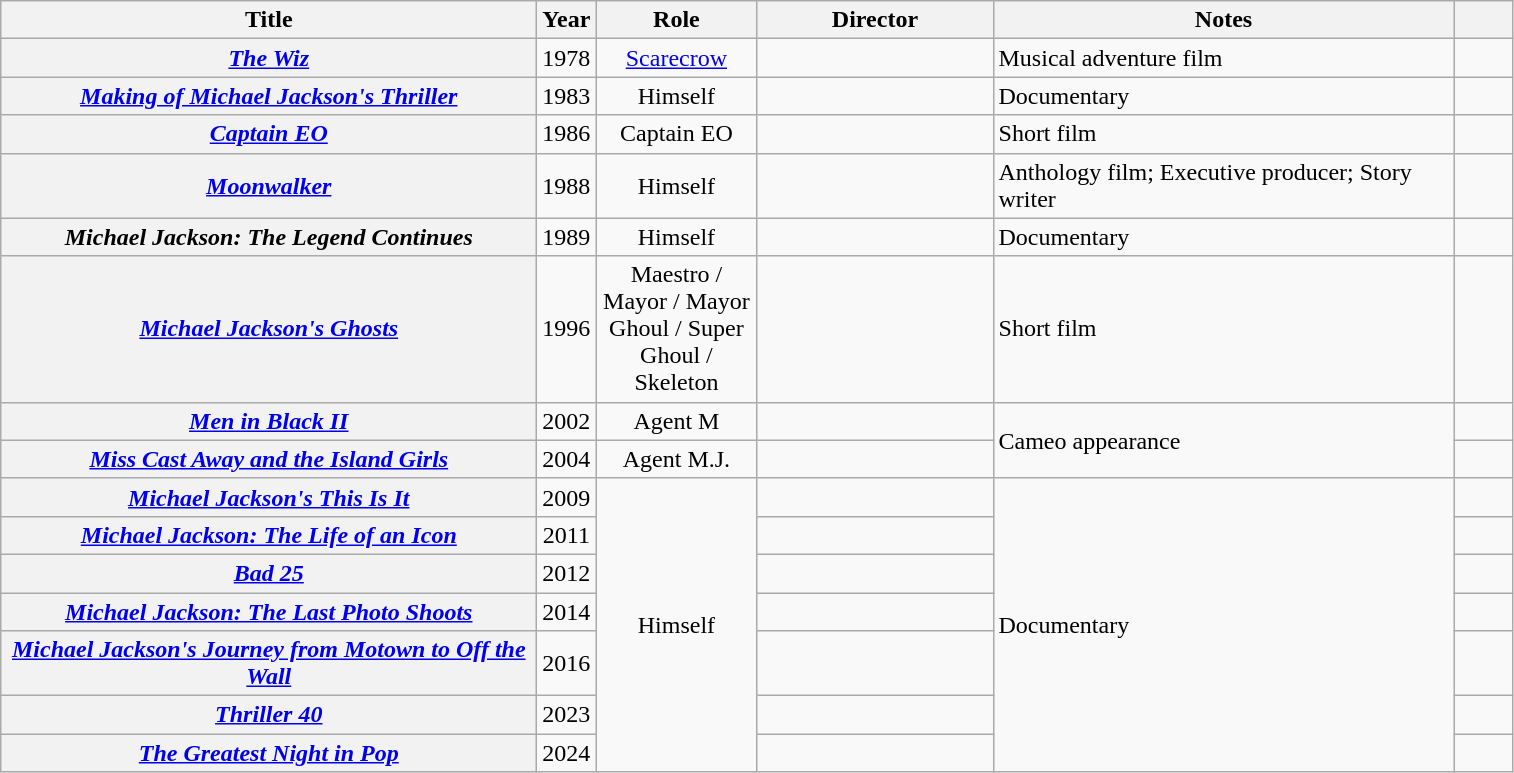<table class="wikitable sortable plainrowheaders" style="text-align:center;">
<tr>
<th scope="col" style="width:350px;">Title</th>
<th scope="col" style="width:5px;;">Year</th>
<th scope="col" style="width:100px;">Role</th>
<th scope="col" style="width:150px;">Director</th>
<th scope="col" style="width:300px;" class="unsortable">Notes</th>
<th scope="col" style="width:2em;" class="unsortable"></th>
</tr>
<tr>
<th scope="row"><em><a href='#'>The Wiz</a></em></th>
<td>1978</td>
<td><a href='#'>Scarecrow</a></td>
<td></td>
<td style="text-align:left;">Musical adventure film</td>
<td></td>
</tr>
<tr>
<th scope="row"><em><a href='#'>Making of Michael Jackson's Thriller</a></em></th>
<td>1983</td>
<td>Himself</td>
<td></td>
<td style="text-align:left;">Documentary</td>
<td></td>
</tr>
<tr>
<th scope="row"><em><a href='#'>Captain EO</a></em></th>
<td>1986</td>
<td>Captain EO</td>
<td></td>
<td style="text-align:left;">Short film</td>
<td></td>
</tr>
<tr>
<th scope="row"><em><a href='#'>Moonwalker</a></em></th>
<td>1988</td>
<td>Himself</td>
<td></td>
<td style="text-align:left;">Anthology film; Executive producer; Story writer</td>
<td></td>
</tr>
<tr>
<th scope="row"><em>Michael Jackson: The Legend Continues</em></th>
<td>1989</td>
<td>Himself</td>
<td></td>
<td style="text-align:left;">Documentary</td>
<td></td>
</tr>
<tr>
<th scope="row"><em><a href='#'>Michael Jackson's Ghosts</a></em></th>
<td>1996</td>
<td>Maestro / Mayor / Mayor Ghoul / Super Ghoul / Skeleton</td>
<td></td>
<td style="text-align:left;">Short film</td>
<td></td>
</tr>
<tr>
<th scope="row"><em><a href='#'>Men in Black II</a></em></th>
<td>2002</td>
<td>Agent M</td>
<td></td>
<td rowspan="2" style="text-align:left;">Cameo appearance</td>
<td></td>
</tr>
<tr>
<th scope="row"><em><a href='#'>Miss Cast Away and the Island Girls</a></em></th>
<td>2004</td>
<td>Agent M.J.</td>
<td></td>
<td></td>
</tr>
<tr>
<th scope="row"><em><a href='#'>Michael Jackson's This Is It</a></em></th>
<td>2009</td>
<td rowspan="7">Himself</td>
<td></td>
<td rowspan="7" style="text-align:left;">Documentary</td>
<td></td>
</tr>
<tr>
<th scope="row"><em><a href='#'>Michael Jackson: The Life of an Icon</a></em></th>
<td>2011</td>
<td></td>
<td></td>
</tr>
<tr>
<th scope="row"><em><a href='#'>Bad 25</a></em></th>
<td>2012</td>
<td></td>
<td></td>
</tr>
<tr>
<th scope="row"><em><a href='#'>Michael Jackson: The Last Photo Shoots</a></em></th>
<td>2014</td>
<td></td>
<td></td>
</tr>
<tr>
<th scope="row"><em><a href='#'>Michael Jackson's Journey from Motown to Off the Wall</a></em></th>
<td>2016</td>
<td></td>
<td></td>
</tr>
<tr>
<th scope="row"><em><a href='#'>Thriller 40</a></em></th>
<td>2023</td>
<td></td>
<td></td>
</tr>
<tr>
<th scope="row"><em><a href='#'>The Greatest Night in Pop</a></em></th>
<td>2024</td>
<td></td>
<td></td>
</tr>
</table>
